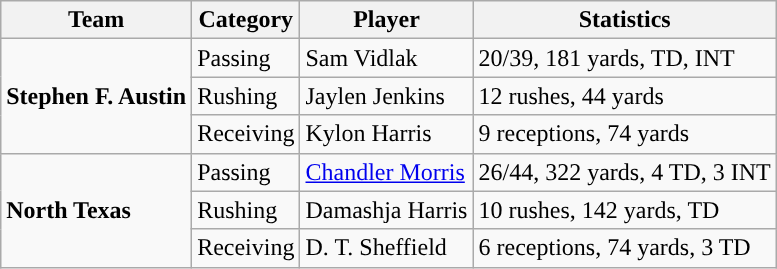<table class="wikitable" style="float: right;">
<tr>
<th>Team</th>
<th>Category</th>
<th>Player</th>
<th>Statistics</th>
</tr>
<tr>
<td rowspan=3><strong>Stephen F. Austin</strong></td>
<td>Passing</td>
<td>Sam Vidlak</td>
<td>20/39, 181 yards, TD, INT</td>
</tr>
<tr>
<td>Rushing</td>
<td>Jaylen Jenkins</td>
<td>12 rushes, 44 yards</td>
</tr>
<tr>
<td>Receiving</td>
<td>Kylon Harris</td>
<td>9 receptions, 74 yards</td>
</tr>
<tr>
<td rowspan=3><strong>North Texas</strong></td>
<td>Passing</td>
<td><a href='#'>Chandler Morris</a></td>
<td>26/44, 322 yards, 4 TD, 3 INT</td>
</tr>
<tr>
<td>Rushing</td>
<td>Damashja Harris</td>
<td>10 rushes, 142 yards, TD</td>
</tr>
<tr>
<td>Receiving</td>
<td>D. T. Sheffield</td>
<td>6 receptions, 74 yards, 3 TD</td>
</tr>
</table>
